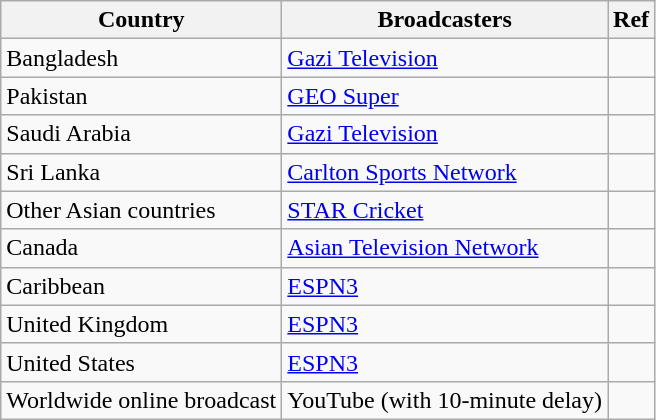<table class="wikitable">
<tr>
<th>Country</th>
<th>Broadcasters</th>
<th>Ref</th>
</tr>
<tr>
<td>Bangladesh</td>
<td><a href='#'>Gazi Television</a></td>
<td></td>
</tr>
<tr>
<td>Pakistan</td>
<td><a href='#'>GEO Super</a></td>
<td></td>
</tr>
<tr>
<td>Saudi Arabia</td>
<td><a href='#'>Gazi Television</a></td>
<td></td>
</tr>
<tr>
<td>Sri Lanka</td>
<td><a href='#'>Carlton Sports Network</a></td>
<td></td>
</tr>
<tr>
<td>Other Asian countries</td>
<td><a href='#'>STAR Cricket</a></td>
<td></td>
</tr>
<tr>
<td>Canada</td>
<td><a href='#'>Asian Television Network</a></td>
<td></td>
</tr>
<tr>
<td>Caribbean</td>
<td><a href='#'>ESPN3</a></td>
<td></td>
</tr>
<tr>
<td>United Kingdom</td>
<td><a href='#'>ESPN3</a></td>
<td></td>
</tr>
<tr>
<td>United States</td>
<td><a href='#'>ESPN3</a></td>
<td></td>
</tr>
<tr>
<td>Worldwide online broadcast</td>
<td>YouTube (with 10-minute delay)</td>
<td></td>
</tr>
</table>
